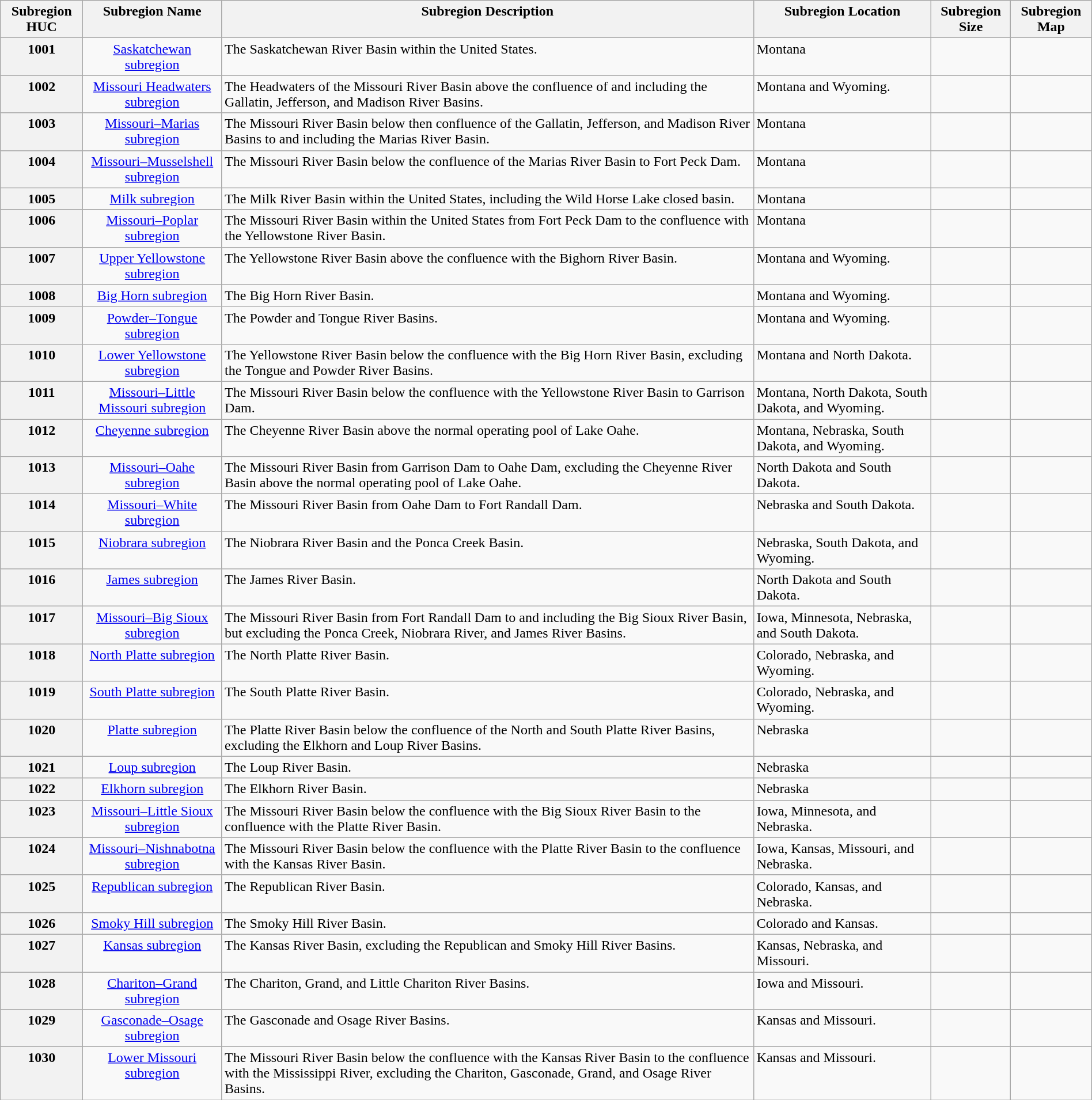<table class="wikitable" border="1" style="margin: 1em auto 1em auto;">
<tr valign="top">
<th scope="col">Subregion HUC</th>
<th scope="col">Subregion Name</th>
<th scope="col">Subregion Description</th>
<th scope="col">Subregion Location</th>
<th scope="col">Subregion Size</th>
<th scope="col">Subregion Map</th>
</tr>
<tr valign="top">
<th scope="row">1001</th>
<td align="center"><a href='#'>Saskatchewan subregion</a></td>
<td align="left">The Saskatchewan River Basin within the United States.</td>
<td>Montana</td>
<td align="center"></td>
<td align="right"></td>
</tr>
<tr valign="top">
<th scope="row">1002</th>
<td align="center"><a href='#'>Missouri Headwaters subregion</a></td>
<td align="left">The Headwaters of the Missouri River Basin above the confluence of and including the Gallatin, Jefferson, and Madison River Basins.</td>
<td>Montana and Wyoming.</td>
<td align="center"></td>
<td align="right"></td>
</tr>
<tr valign="top">
<th scope="row">1003</th>
<td align="center"><a href='#'>Missouri–Marias subregion</a></td>
<td align="left">The Missouri River Basin below then confluence of the Gallatin, Jefferson, and Madison River Basins to and including the Marias River Basin.</td>
<td>Montana</td>
<td align="center"></td>
<td align="right"></td>
</tr>
<tr valign="top">
<th scope="row">1004</th>
<td align="center"><a href='#'>Missouri–Musselshell subregion</a></td>
<td align="left">The Missouri River Basin below the confluence of the Marias River Basin to Fort Peck Dam.</td>
<td>Montana</td>
<td align="center"></td>
<td align="right"></td>
</tr>
<tr valign="top">
<th scope="row">1005</th>
<td align="center"><a href='#'>Milk subregion</a></td>
<td align="left">The Milk River Basin within the United States, including the Wild Horse Lake closed basin.</td>
<td>Montana</td>
<td align="center"></td>
<td align="right"></td>
</tr>
<tr valign="top">
<th scope="row">1006</th>
<td align="center"><a href='#'>Missouri–Poplar subregion</a></td>
<td align="left">The Missouri River Basin within the United States from Fort Peck Dam to the confluence with the Yellowstone River Basin.</td>
<td>Montana</td>
<td align="center"></td>
<td align="right"></td>
</tr>
<tr valign="top">
<th scope="row">1007</th>
<td align="center"><a href='#'>Upper Yellowstone subregion</a></td>
<td align="left">The Yellowstone River Basin above the confluence with the Bighorn River Basin.</td>
<td>Montana and Wyoming.</td>
<td align="center"></td>
<td align="right"></td>
</tr>
<tr valign="top">
<th scope="row">1008</th>
<td align="center"><a href='#'>Big Horn subregion</a></td>
<td align="left">The Big Horn River Basin.</td>
<td>Montana and Wyoming.</td>
<td align="center"></td>
<td align="right"></td>
</tr>
<tr valign="top">
<th scope="row">1009</th>
<td align="center"><a href='#'>Powder–Tongue subregion</a></td>
<td align="left">The Powder and Tongue River Basins.</td>
<td>Montana and Wyoming.</td>
<td align="center"></td>
<td align="right"></td>
</tr>
<tr valign="top">
<th scope="row">1010</th>
<td align="center"><a href='#'>Lower Yellowstone subregion</a></td>
<td align="left">The Yellowstone River Basin below the confluence with the Big Horn River Basin, excluding the Tongue and Powder River Basins.</td>
<td>Montana and North Dakota.</td>
<td align="center"></td>
<td align="right"></td>
</tr>
<tr valign="top">
<th scope="row">1011</th>
<td align="center"><a href='#'>Missouri–Little Missouri subregion</a></td>
<td align="left">The Missouri River Basin below the confluence with the Yellowstone River Basin to Garrison Dam.</td>
<td>Montana, North Dakota, South Dakota, and Wyoming.</td>
<td align="center"></td>
<td align="right"></td>
</tr>
<tr valign="top">
<th scope="row">1012</th>
<td align="center"><a href='#'>Cheyenne subregion</a></td>
<td align="left">The Cheyenne River Basin above the normal operating pool of Lake Oahe.</td>
<td>Montana, Nebraska, South Dakota, and Wyoming.</td>
<td align="center"></td>
<td align="right"></td>
</tr>
<tr valign="top">
<th scope="row">1013</th>
<td align="center"><a href='#'>Missouri–Oahe subregion</a></td>
<td align="left">The Missouri River Basin from Garrison Dam to Oahe Dam, excluding the Cheyenne River Basin above the normal operating pool of Lake Oahe.</td>
<td>North Dakota and South Dakota.</td>
<td align="center"></td>
<td align="right"></td>
</tr>
<tr valign="top">
<th scope="row">1014</th>
<td align="center"><a href='#'>Missouri–White subregion</a></td>
<td align="left">The Missouri River Basin from Oahe Dam to Fort Randall Dam.</td>
<td>Nebraska and South Dakota.</td>
<td align="center"></td>
<td align="right"></td>
</tr>
<tr valign="top">
<th scope="row">1015</th>
<td align="center"><a href='#'>Niobrara subregion</a></td>
<td align="left">The Niobrara River Basin and the Ponca Creek Basin.</td>
<td>Nebraska, South Dakota, and Wyoming.</td>
<td align="center"></td>
<td align="right"></td>
</tr>
<tr valign="top">
<th scope="row">1016</th>
<td align="center"><a href='#'>James subregion</a></td>
<td align="left">The James River Basin.</td>
<td>North Dakota and South Dakota.</td>
<td align="center"></td>
<td align="right"></td>
</tr>
<tr valign="top">
<th scope="row">1017</th>
<td align="center"><a href='#'>Missouri–Big Sioux subregion</a></td>
<td align="left">The Missouri River Basin from Fort Randall Dam to and including the Big Sioux River Basin, but excluding the Ponca Creek, Niobrara River, and James River Basins.</td>
<td>Iowa, Minnesota, Nebraska, and South Dakota.</td>
<td align="center"></td>
<td align="right"></td>
</tr>
<tr valign="top">
<th scope="row">1018</th>
<td align="center"><a href='#'>North Platte subregion</a></td>
<td align="left">The North Platte River Basin.</td>
<td>Colorado, Nebraska, and Wyoming.</td>
<td align="center"></td>
<td align="right"></td>
</tr>
<tr valign="top">
<th scope="row">1019</th>
<td align="center"><a href='#'>South Platte subregion</a></td>
<td align="left">The South Platte River Basin.</td>
<td>Colorado, Nebraska, and Wyoming.</td>
<td align="center"></td>
<td align="right"></td>
</tr>
<tr valign="top">
<th scope="row">1020</th>
<td align="center"><a href='#'>Platte subregion</a></td>
<td align="left">The Platte River Basin below the confluence of the North and South Platte River Basins, excluding the Elkhorn and Loup River Basins.</td>
<td>Nebraska</td>
<td align="center"></td>
<td align="right"></td>
</tr>
<tr valign="top">
<th scope="row">1021</th>
<td align="center"><a href='#'>Loup subregion</a></td>
<td align="left">The Loup River Basin.</td>
<td>Nebraska</td>
<td align="center"></td>
<td align="right"></td>
</tr>
<tr valign="top">
<th scope="row">1022</th>
<td align="center"><a href='#'>Elkhorn subregion</a></td>
<td align="left">The Elkhorn River Basin.</td>
<td>Nebraska</td>
<td align="center"></td>
<td align="right"></td>
</tr>
<tr valign="top">
<th scope="row">1023</th>
<td align="center"><a href='#'>Missouri–Little Sioux subregion</a></td>
<td align="left">The Missouri River Basin below the confluence with the Big Sioux River Basin to the confluence with the Platte River Basin.</td>
<td>Iowa, Minnesota, and Nebraska.</td>
<td align="center"></td>
<td align="right"></td>
</tr>
<tr valign="top">
<th scope="row">1024</th>
<td align="center"><a href='#'>Missouri–Nishnabotna subregion</a></td>
<td align="left">The Missouri River Basin below the confluence with the Platte River Basin to the confluence with the Kansas River Basin.</td>
<td>Iowa, Kansas, Missouri, and Nebraska.</td>
<td align="center"></td>
<td align="right"></td>
</tr>
<tr valign="top">
<th scope="row">1025</th>
<td align="center"><a href='#'>Republican subregion</a></td>
<td align="left">The Republican River Basin.</td>
<td>Colorado, Kansas,  and Nebraska.</td>
<td align="center"></td>
<td align="right"></td>
</tr>
<tr valign="top">
<th scope="row">1026</th>
<td align="center"><a href='#'>Smoky Hill subregion</a></td>
<td align="left">The Smoky Hill River Basin.</td>
<td>Colorado and Kansas.</td>
<td align="center"></td>
<td align="right"></td>
</tr>
<tr valign="top">
<th scope="row">1027</th>
<td align="center"><a href='#'>Kansas subregion</a></td>
<td align="left">The Kansas River Basin, excluding the Republican and Smoky Hill River Basins.</td>
<td>Kansas, Nebraska, and Missouri.</td>
<td align="center"></td>
<td align="right"></td>
</tr>
<tr valign="top">
<th scope="row">1028</th>
<td align="center"><a href='#'>Chariton–Grand subregion</a></td>
<td align="left">The Chariton, Grand, and Little Chariton River Basins.</td>
<td>Iowa and Missouri.</td>
<td align="center"></td>
<td align="right"></td>
</tr>
<tr valign="top">
<th scope="row">1029</th>
<td align="center"><a href='#'>Gasconade–Osage subregion</a></td>
<td align="left">The Gasconade and Osage River Basins.</td>
<td>Kansas and Missouri.</td>
<td align="center"></td>
<td align="right"></td>
</tr>
<tr valign="top">
<th scope="row">1030</th>
<td align="center"><a href='#'>Lower Missouri subregion</a></td>
<td align="left">The Missouri River Basin below the confluence with the Kansas River Basin to the confluence with the Mississippi River, excluding the Chariton, Gasconade, Grand, and Osage River Basins.</td>
<td>Kansas and Missouri.</td>
<td align="center"></td>
<td align="right"></td>
</tr>
</table>
